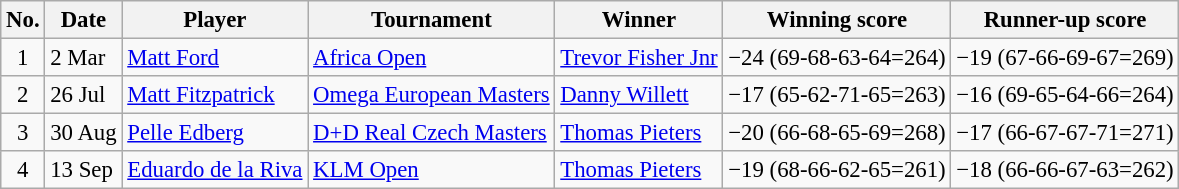<table class="wikitable" style="font-size:95%;">
<tr>
<th>No.</th>
<th>Date</th>
<th>Player</th>
<th>Tournament</th>
<th>Winner</th>
<th>Winning score</th>
<th>Runner-up score</th>
</tr>
<tr>
<td align=center>1</td>
<td>2 Mar</td>
<td> <a href='#'>Matt Ford</a></td>
<td><a href='#'>Africa Open</a></td>
<td> <a href='#'>Trevor Fisher Jnr</a></td>
<td>−24 (69-68-63-64=264)</td>
<td>−19 (67-66-69-67=269)</td>
</tr>
<tr>
<td align=center>2</td>
<td>26 Jul</td>
<td> <a href='#'>Matt Fitzpatrick</a></td>
<td><a href='#'>Omega European Masters</a></td>
<td> <a href='#'>Danny Willett</a></td>
<td>−17 (65-62-71-65=263)</td>
<td>−16 (69-65-64-66=264)</td>
</tr>
<tr>
<td align=center>3</td>
<td>30 Aug</td>
<td> <a href='#'>Pelle Edberg</a></td>
<td><a href='#'>D+D Real Czech Masters</a></td>
<td> <a href='#'>Thomas Pieters</a></td>
<td>−20 (66-68-65-69=268)</td>
<td>−17 (66-67-67-71=271)</td>
</tr>
<tr>
<td align=center>4</td>
<td>13 Sep</td>
<td> <a href='#'>Eduardo de la Riva</a></td>
<td><a href='#'>KLM Open</a></td>
<td> <a href='#'>Thomas Pieters</a></td>
<td>−19 (68-66-62-65=261)</td>
<td>−18 (66-66-67-63=262)</td>
</tr>
</table>
